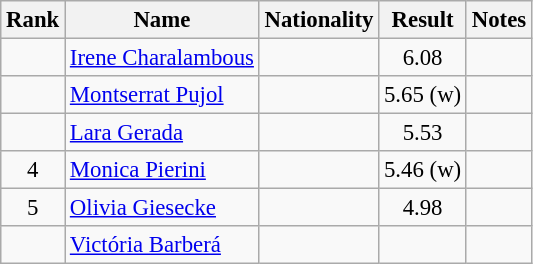<table class="wikitable sortable" style="text-align:center; font-size:95%">
<tr>
<th>Rank</th>
<th>Name</th>
<th>Nationality</th>
<th>Result</th>
<th>Notes</th>
</tr>
<tr>
<td></td>
<td align=left><a href='#'>Irene Charalambous</a></td>
<td align=left></td>
<td>6.08</td>
<td></td>
</tr>
<tr>
<td></td>
<td align=left><a href='#'>Montserrat Pujol</a></td>
<td align=left></td>
<td>5.65 (w)</td>
<td></td>
</tr>
<tr>
<td></td>
<td align=left><a href='#'>Lara Gerada</a></td>
<td align=left></td>
<td>5.53</td>
<td></td>
</tr>
<tr>
<td>4</td>
<td align=left><a href='#'>Monica Pierini</a></td>
<td align=left></td>
<td>5.46 (w)</td>
<td></td>
</tr>
<tr>
<td>5</td>
<td align=left><a href='#'>Olivia Giesecke</a></td>
<td align=left></td>
<td>4.98</td>
<td></td>
</tr>
<tr>
<td></td>
<td align=left><a href='#'>Victória Barberá</a></td>
<td align=left></td>
<td></td>
<td></td>
</tr>
</table>
